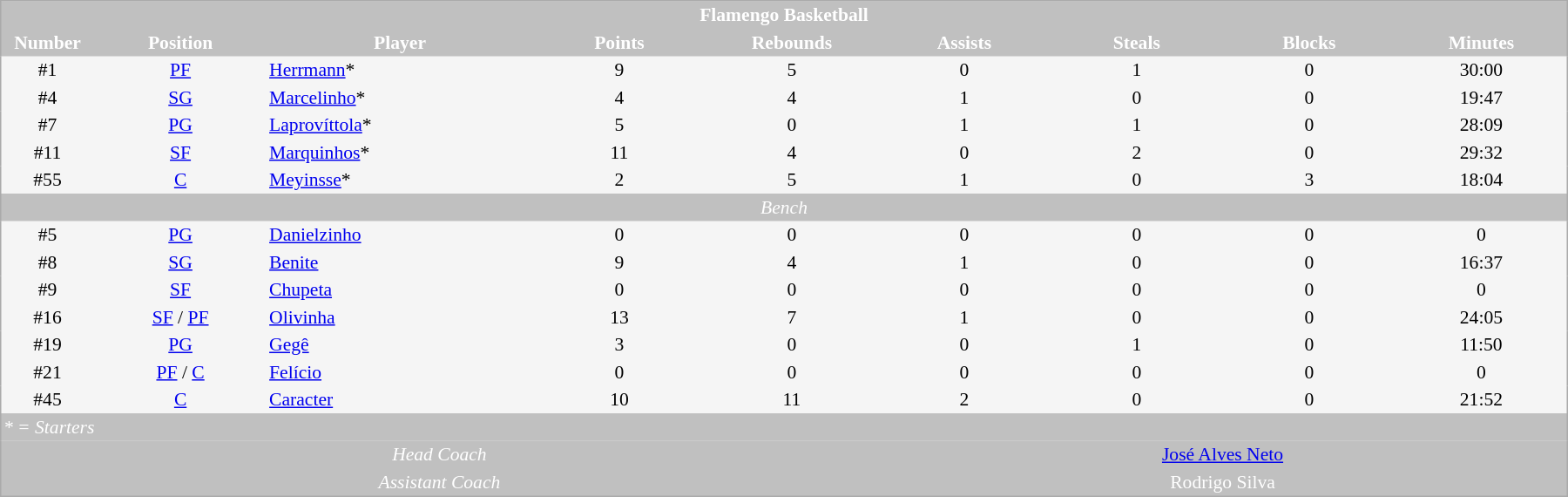<table align=center cellpadding="2" cellspacing="0" style="background:WhiteSmoke; border: 1px #aaa solid; border-collapse: collapse; font-size: 90%;" width=95%>
<tr align=center bgcolor=Silver style="color:white;">
<th colspan=9>Flamengo Basketball</th>
</tr>
<tr align=center bgcolor=Silver style="color:white;">
<th width=6%>Number</th>
<th width=11%>Position</th>
<th width=17%>Player</th>
<th width=11%>Points</th>
<th width=11%>Rebounds</th>
<th width=11%>Assists</th>
<th width=11%>Steals</th>
<th width=11%>Blocks</th>
<th width=11%>Minutes</th>
</tr>
<tr align=center>
<td width=5%>#1</td>
<td><a href='#'>PF</a></td>
<td align=left> <a href='#'>Herrmann</a>*</td>
<td>9</td>
<td>5</td>
<td>0</td>
<td>1</td>
<td>0</td>
<td>30:00</td>
</tr>
<tr align=center>
<td>#4</td>
<td><a href='#'>SG</a></td>
<td align=left> <a href='#'>Marcelinho</a>*</td>
<td>4</td>
<td>4</td>
<td>1</td>
<td>0</td>
<td>0</td>
<td>19:47</td>
</tr>
<tr align=center>
<td>#7</td>
<td><a href='#'>PG</a></td>
<td align=left> <a href='#'>Laprovíttola</a>*</td>
<td>5</td>
<td>0</td>
<td>1</td>
<td>1</td>
<td>0</td>
<td>28:09</td>
</tr>
<tr align=center>
<td>#11</td>
<td><a href='#'>SF</a></td>
<td align=left> <a href='#'>Marquinhos</a>*</td>
<td>11</td>
<td>4</td>
<td>0</td>
<td>2</td>
<td>0</td>
<td>29:32</td>
</tr>
<tr align=center>
<td>#55</td>
<td><a href='#'>C</a></td>
<td align=left> <a href='#'>Meyinsse</a>*</td>
<td>2</td>
<td>5</td>
<td>1</td>
<td>0</td>
<td>3</td>
<td>18:04</td>
</tr>
<tr align=center>
<td colspan=9 bgcolor=Silver style="color:white;"><em>Bench</em></td>
</tr>
<tr align=center>
<td>#5</td>
<td><a href='#'>PG</a></td>
<td align=left> <a href='#'>Danielzinho</a></td>
<td>0</td>
<td>0</td>
<td>0</td>
<td>0</td>
<td>0</td>
<td>0</td>
</tr>
<tr align=center>
<td>#8</td>
<td><a href='#'>SG</a></td>
<td align=left> <a href='#'>Benite</a></td>
<td>9</td>
<td>4</td>
<td>1</td>
<td>0</td>
<td>0</td>
<td>16:37</td>
</tr>
<tr align=center>
<td>#9</td>
<td><a href='#'>SF</a></td>
<td align=left> <a href='#'>Chupeta</a></td>
<td>0</td>
<td>0</td>
<td>0</td>
<td>0</td>
<td>0</td>
<td>0</td>
</tr>
<tr align=center>
<td>#16</td>
<td><a href='#'>SF</a> / <a href='#'>PF</a></td>
<td align=left> <a href='#'>Olivinha</a></td>
<td>13</td>
<td>7</td>
<td>1</td>
<td>0</td>
<td>0</td>
<td>24:05</td>
</tr>
<tr align=center>
<td>#19</td>
<td><a href='#'>PG</a></td>
<td align=left> <a href='#'>Gegê</a></td>
<td>3</td>
<td>0</td>
<td>0</td>
<td>1</td>
<td>0</td>
<td>11:50</td>
</tr>
<tr align=center>
<td>#21</td>
<td><a href='#'>PF</a> / <a href='#'>C</a></td>
<td align=left> <a href='#'>Felício</a></td>
<td>0</td>
<td>0</td>
<td>0</td>
<td>0</td>
<td>0</td>
<td>0</td>
</tr>
<tr align=center>
<td>#45</td>
<td><a href='#'>C</a></td>
<td align=left> <a href='#'>Caracter</a></td>
<td>10</td>
<td>11</td>
<td>2</td>
<td>0</td>
<td>0</td>
<td>21:52</td>
</tr>
<tr align=left>
<td colspan=9 bgcolor=Silver style="color:white;"><em>* = Starters</em></td>
</tr>
<tr align=center>
<td colspan=5 bgcolor=Silver style="color:white;"><em>Head Coach</em></td>
<td colspan=5 bgcolor=Silver style="color:white;"> <a href='#'>José Alves Neto</a></td>
</tr>
<tr align=center>
<td colspan=5 bgcolor=Silver style="color:white;"><em>Assistant Coach</em></td>
<td colspan=5 bgcolor=Silver style="color:white;"> Rodrigo Silva</td>
</tr>
</table>
